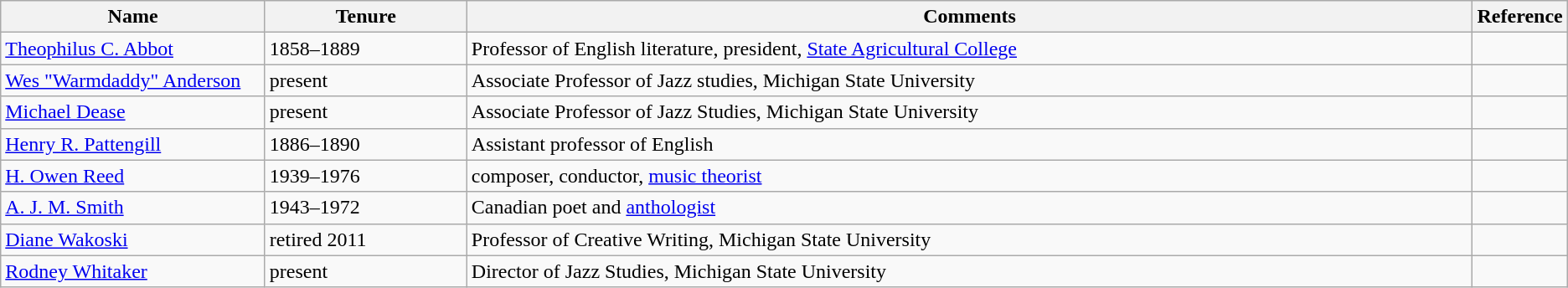<table class=wikitable>
<tr>
<th style="width:17%;">Name</th>
<th style="width:13%;">Tenure</th>
<th style="width:65%;">Comments</th>
<th style="width:5%;">Reference</th>
</tr>
<tr>
<td><a href='#'>Theophilus C. Abbot</a></td>
<td>1858–1889</td>
<td>Professor of English literature, president, <a href='#'>State Agricultural College</a></td>
<td></td>
</tr>
<tr>
<td><a href='#'>Wes "Warmdaddy" Anderson</a></td>
<td>present</td>
<td>Associate Professor of Jazz studies, Michigan State University</td>
<td></td>
</tr>
<tr>
<td><a href='#'>Michael Dease</a></td>
<td>present</td>
<td>Associate Professor of Jazz Studies, Michigan State University</td>
<td></td>
</tr>
<tr>
<td><a href='#'>Henry R. Pattengill</a></td>
<td>1886–1890</td>
<td>Assistant professor of English</td>
<td></td>
</tr>
<tr>
<td><a href='#'>H. Owen Reed</a></td>
<td>1939–1976</td>
<td>composer, conductor, <a href='#'>music theorist</a></td>
<td></td>
</tr>
<tr>
<td><a href='#'>A. J. M. Smith</a></td>
<td>1943–1972</td>
<td>Canadian poet and <a href='#'>anthologist</a></td>
<td></td>
</tr>
<tr>
<td><a href='#'>Diane Wakoski</a></td>
<td>retired 2011</td>
<td>Professor of Creative Writing, Michigan State University</td>
<td></td>
</tr>
<tr>
<td><a href='#'>Rodney Whitaker</a></td>
<td>present</td>
<td>Director of Jazz Studies, Michigan State University</td>
<td></td>
</tr>
</table>
